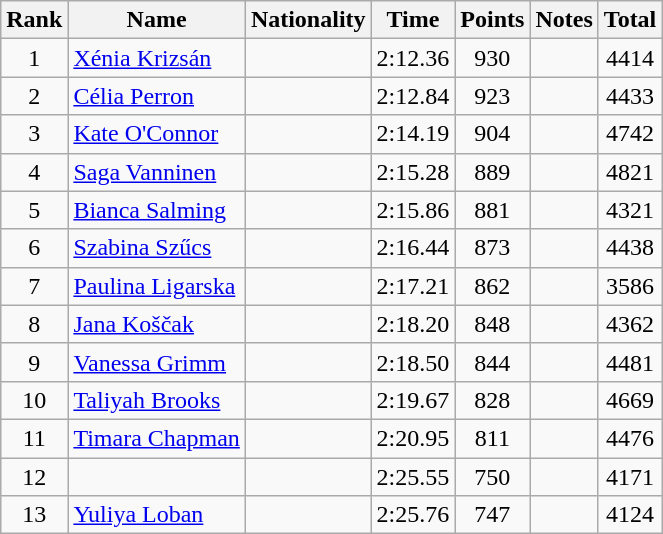<table class="wikitable sortable" style="text-align:center">
<tr>
<th>Rank</th>
<th>Name</th>
<th>Nationality</th>
<th>Time</th>
<th>Points</th>
<th>Notes</th>
<th>Total</th>
</tr>
<tr>
<td>1</td>
<td align="left"><a href='#'>Xénia Krizsán</a></td>
<td align="left"></td>
<td>2:12.36</td>
<td>930</td>
<td></td>
<td>4414</td>
</tr>
<tr>
<td>2</td>
<td align="left"><a href='#'>Célia Perron</a></td>
<td align="left"></td>
<td>2:12.84</td>
<td>923</td>
<td></td>
<td>4433</td>
</tr>
<tr>
<td>3</td>
<td align="left"><a href='#'>Kate O'Connor</a></td>
<td align="left"></td>
<td>2:14.19</td>
<td>904</td>
<td></td>
<td>4742</td>
</tr>
<tr>
<td>4</td>
<td align="left"><a href='#'>Saga Vanninen</a></td>
<td align="left"></td>
<td>2:15.28</td>
<td>889</td>
<td></td>
<td>4821</td>
</tr>
<tr>
<td>5</td>
<td align="left"><a href='#'>Bianca Salming</a></td>
<td align="left"></td>
<td>2:15.86</td>
<td>881</td>
<td></td>
<td>4321</td>
</tr>
<tr>
<td>6</td>
<td align="left"><a href='#'>Szabina Szűcs</a></td>
<td align="left"></td>
<td>2:16.44</td>
<td>873</td>
<td></td>
<td>4438</td>
</tr>
<tr>
<td>7</td>
<td align="left"><a href='#'>Paulina Ligarska</a></td>
<td align="left"></td>
<td>2:17.21</td>
<td>862</td>
<td></td>
<td>3586</td>
</tr>
<tr>
<td>8</td>
<td align="left"><a href='#'>Jana Koščak</a></td>
<td align="left"></td>
<td>2:18.20</td>
<td>848</td>
<td></td>
<td>4362</td>
</tr>
<tr>
<td>9</td>
<td align="left"><a href='#'>Vanessa Grimm</a></td>
<td align="left"></td>
<td>2:18.50</td>
<td>844</td>
<td></td>
<td>4481</td>
</tr>
<tr>
<td>10</td>
<td align="left"><a href='#'>Taliyah Brooks</a></td>
<td align="left"></td>
<td>2:19.67</td>
<td>828</td>
<td></td>
<td>4669</td>
</tr>
<tr>
<td>11</td>
<td align="left"><a href='#'>Timara Chapman</a></td>
<td align="left"></td>
<td>2:20.95</td>
<td>811</td>
<td></td>
<td>4476</td>
</tr>
<tr>
<td>12</td>
<td align="left"></td>
<td align="left"></td>
<td>2:25.55</td>
<td>750</td>
<td></td>
<td>4171</td>
</tr>
<tr>
<td>13</td>
<td align="left"><a href='#'>Yuliya Loban</a></td>
<td align="left"></td>
<td>2:25.76</td>
<td>747</td>
<td></td>
<td>4124</td>
</tr>
</table>
